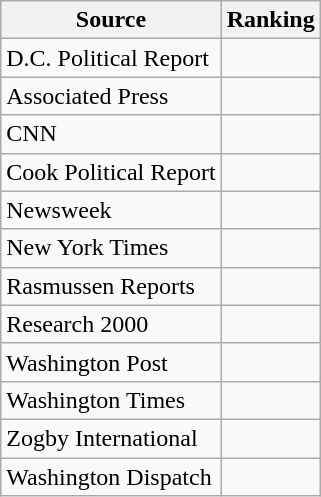<table class="wikitable">
<tr>
<th>Source</th>
<th>Ranking</th>
</tr>
<tr>
<td>D.C. Political Report</td>
<td></td>
</tr>
<tr>
<td>Associated Press</td>
<td></td>
</tr>
<tr>
<td>CNN</td>
<td></td>
</tr>
<tr>
<td>Cook Political Report</td>
<td></td>
</tr>
<tr>
<td>Newsweek</td>
<td></td>
</tr>
<tr>
<td>New York Times</td>
<td></td>
</tr>
<tr>
<td>Rasmussen Reports</td>
<td></td>
</tr>
<tr>
<td>Research 2000</td>
<td></td>
</tr>
<tr>
<td>Washington Post</td>
<td></td>
</tr>
<tr>
<td>Washington Times</td>
<td></td>
</tr>
<tr>
<td>Zogby International</td>
<td></td>
</tr>
<tr>
<td>Washington Dispatch</td>
<td></td>
</tr>
</table>
